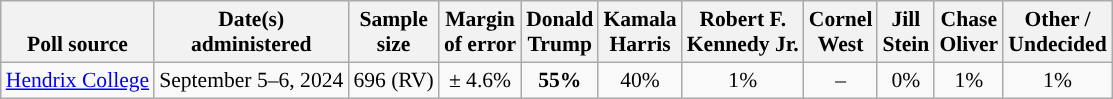<table class="wikitable sortable mw-datatable" style="font-size:90%;text-align:center;line-height:17px">
<tr valign=bottom>
<th>Poll source</th>
<th>Date(s)<br>administered</th>
<th>Sample<br>size</th>
<th>Margin<br>of error</th>
<th class="unsortable">Donald <br>Trump<br></th>
<th class="unsortable">Kamala<br>Harris<br></th>
<th class="unsortable">Robert F.<br>Kennedy Jr.<br></th>
<th class="unsortable">Cornel<br>West<br></th>
<th class="unsortable">Jill<br>Stein<br></th>
<th class="unsortable">Chase<br>Oliver<br></th>
<th class="unsortable">Other /<br>Undecided</th>
</tr>
<tr>
<td style="text-align:left;"><a href='#'>Hendrix College</a></td>
<td data-sort-value="2024-09-06">September 5–6, 2024</td>
<td>696 (RV)</td>
<td>± 4.6%</td>
<td style="background-color:"><strong>55%</strong></td>
<td>40%</td>
<td>1%</td>
<td>–</td>
<td>0%</td>
<td>1%</td>
<td>1%</td>
</tr>
</table>
